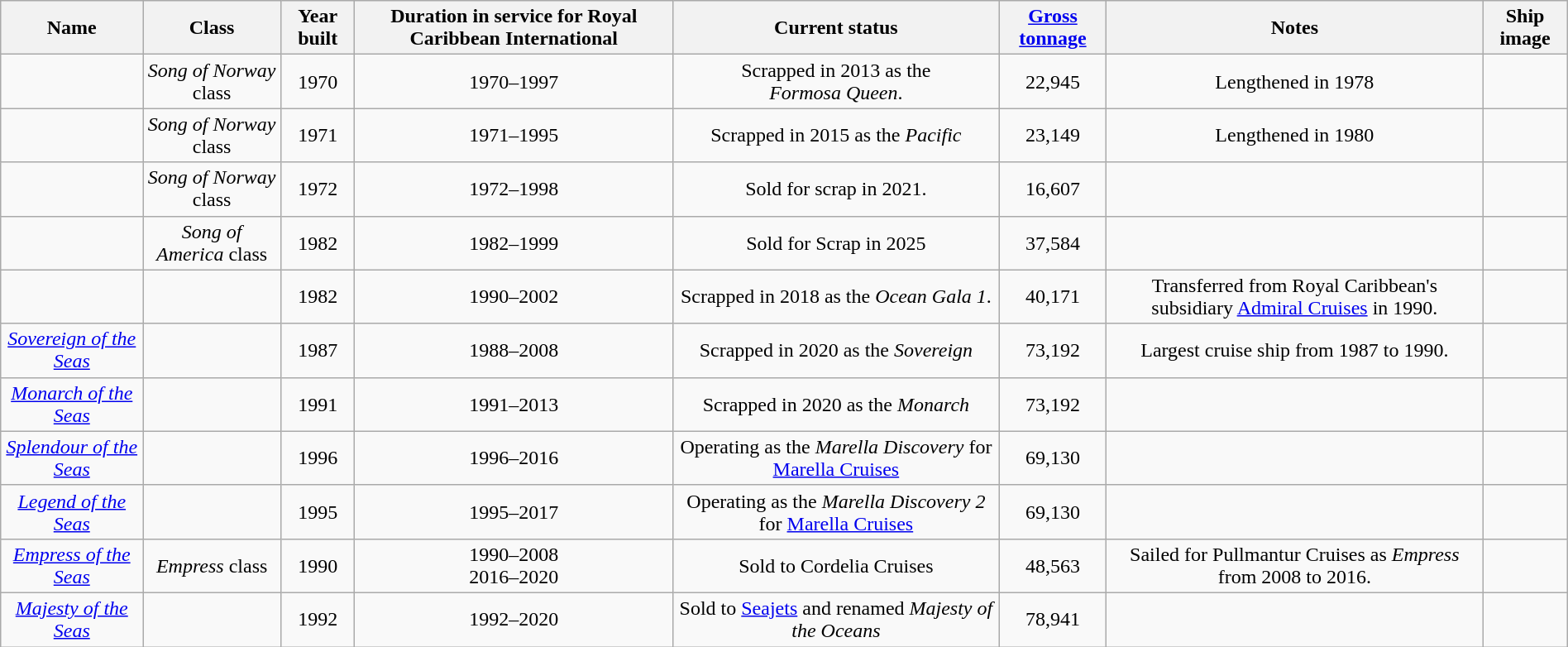<table class="wikitable sortable" style="width: 100%; text-align: center;">
<tr>
<th>Name</th>
<th>Class</th>
<th>Year built</th>
<th>Duration in service for Royal Caribbean International</th>
<th>Current status</th>
<th><a href='#'>Gross tonnage</a></th>
<th class=unsortable>Notes</th>
<th class=unsortable>Ship image</th>
</tr>
<tr>
<td></td>
<td><em>Song of Norway</em> class</td>
<td>1970</td>
<td>1970–1997</td>
<td>Scrapped in 2013 as the <em>Formosa Queen</em>.</td>
<td>22,945</td>
<td>Lengthened in 1978</td>
<td></td>
</tr>
<tr>
<td></td>
<td><em>Song of Norway</em> class</td>
<td>1971</td>
<td>1971–1995</td>
<td>Scrapped in 2015 as the <em>Pacific</em></td>
<td>23,149</td>
<td>Lengthened in 1980</td>
<td></td>
</tr>
<tr>
<td></td>
<td><em>Song of Norway</em> class</td>
<td>1972</td>
<td>1972–1998</td>
<td>Sold for scrap in 2021.</td>
<td>16,607</td>
<td></td>
<td></td>
</tr>
<tr>
<td></td>
<td><em>Song of America</em> class</td>
<td>1982</td>
<td>1982–1999</td>
<td>Sold for Scrap in 2025</td>
<td>37,584</td>
<td></td>
<td></td>
</tr>
<tr>
<td></td>
<td></td>
<td>1982</td>
<td>1990–2002</td>
<td>Scrapped in 2018 as the <em>Ocean Gala 1</em>.</td>
<td>40,171</td>
<td>Transferred from Royal Caribbean's subsidiary <a href='#'>Admiral Cruises</a> in 1990.</td>
<td></td>
</tr>
<tr>
<td><em><a href='#'>Sovereign of the Seas</a></em></td>
<td></td>
<td>1987</td>
<td>1988–2008</td>
<td>Scrapped in 2020 as the <em>Sovereign</em></td>
<td>73,192</td>
<td>Largest cruise ship from 1987 to 1990.</td>
<td></td>
</tr>
<tr>
<td><em><a href='#'>Monarch of the Seas</a></em></td>
<td></td>
<td>1991</td>
<td>1991–2013</td>
<td>Scrapped in 2020 as the <em>Monarch</em></td>
<td>73,192</td>
<td></td>
<td></td>
</tr>
<tr>
<td><em><a href='#'>Splendour of the Seas</a></em></td>
<td></td>
<td>1996</td>
<td>1996–2016</td>
<td>Operating as the <em>Marella Discovery</em> for <a href='#'>Marella Cruises</a></td>
<td>69,130</td>
<td></td>
<td></td>
</tr>
<tr>
<td><em><a href='#'>Legend of the Seas</a></em></td>
<td></td>
<td>1995</td>
<td>1995–2017</td>
<td>Operating as the <em>Marella Discovery 2</em> for <a href='#'>Marella Cruises</a></td>
<td>69,130</td>
<td></td>
<td></td>
</tr>
<tr>
<td><em><a href='#'>Empress of the Seas</a></em></td>
<td><em>Empress</em> class</td>
<td>1990</td>
<td>1990–2008<br>2016–2020</td>
<td>Sold to Cordelia Cruises</td>
<td>48,563</td>
<td>Sailed for Pullmantur Cruises as <em>Empress</em> from 2008 to 2016.</td>
<td></td>
</tr>
<tr>
<td><em><a href='#'>Majesty of the Seas</a></em></td>
<td></td>
<td>1992</td>
<td>1992–2020</td>
<td>Sold to <a href='#'>Seajets</a> and renamed <em>Majesty of the Oceans</em></td>
<td>78,941</td>
<td></td>
<td></td>
</tr>
</table>
